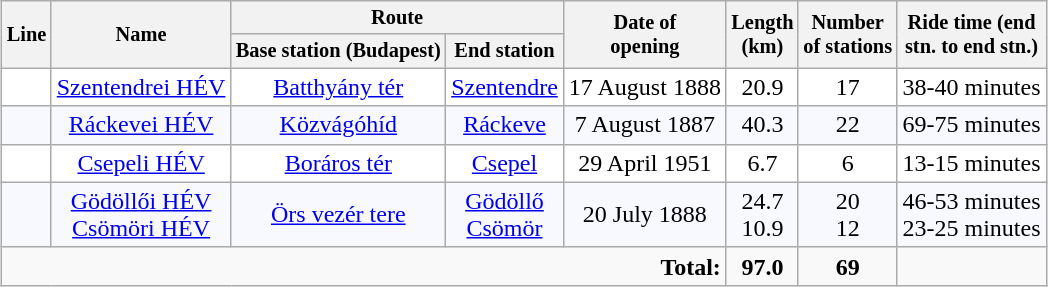<table class=wikitable style="margin: 0 auto; border-collapse: collapse; text-align: center; align="left"">
<tr style="font-size:85%">
<th rowspan="2">Line</th>
<th rowspan="2">Name</th>
<th colspan="2">Route</th>
<th rowspan="2">Date of<br>opening</th>
<th rowspan="2">Length<br>(km)</th>
<th rowspan="2">Number<br>of stations</th>
<th rowspan="2">Ride time (end<br>stn. to end stn.)</th>
</tr>
<tr style="font-size:85%">
<th>Base station (Budapest)</th>
<th>End station</th>
</tr>
<tr bgcolor="#FFFFFF">
<td></td>
<td><a href='#'>Szentendrei HÉV</a></td>
<td><a href='#'>Batthyány tér</a> </td>
<td><a href='#'>Szentendre</a></td>
<td>17 August 1888</td>
<td>20.9</td>
<td align=center>17</td>
<td align=center>38-40 minutes</td>
</tr>
<tr bgcolor="#F8F8FF">
<td></td>
<td><a href='#'>Ráckevei HÉV</a></td>
<td><a href='#'>Közvágóhíd</a></td>
<td><a href='#'>Ráckeve</a></td>
<td>7 August 1887</td>
<td>40.3</td>
<td align=center>22</td>
<td align=center>69-75 minutes</td>
</tr>
<tr bgcolor="#FFFFFF">
<td></td>
<td><a href='#'>Csepeli HÉV</a></td>
<td><a href='#'>Boráros tér</a></td>
<td><a href='#'>Csepel</a></td>
<td>29 April 1951</td>
<td>6.7</td>
<td align=center>6</td>
<td align=center>13-15 minutes</td>
</tr>
<tr bgcolor="#F8F8FF">
<td><br></td>
<td><a href='#'>Gödöllői HÉV</a><br><a href='#'>Csömöri HÉV</a></td>
<td><a href='#'>Örs vezér tere</a> </td>
<td><a href='#'>Gödöllő</a><br><a href='#'>Csömör</a></td>
<td>20 July 1888</td>
<td>24.7<br>10.9</td>
<td align=center>20<br>12</td>
<td align=center>46-53 minutes<br>23-25 minutes</td>
</tr>
<tr>
<td colspan=5 style="text-align: right;"><strong>Total:</strong></td>
<td><strong>97.0</strong></td>
<td align=center><strong>69</strong></td>
<td></td>
</tr>
</table>
